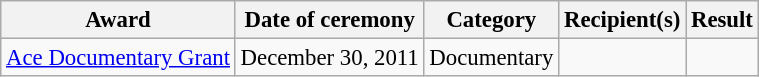<table class="wikitable" style="font-size: 95%;">
<tr>
<th>Award</th>
<th>Date of ceremony</th>
<th>Category</th>
<th>Recipient(s)</th>
<th>Result</th>
</tr>
<tr>
<td><a href='#'>Ace Documentary Grant</a></td>
<td>December 30, 2011</td>
<td>Documentary</td>
<td></td>
<td></td>
</tr>
</table>
